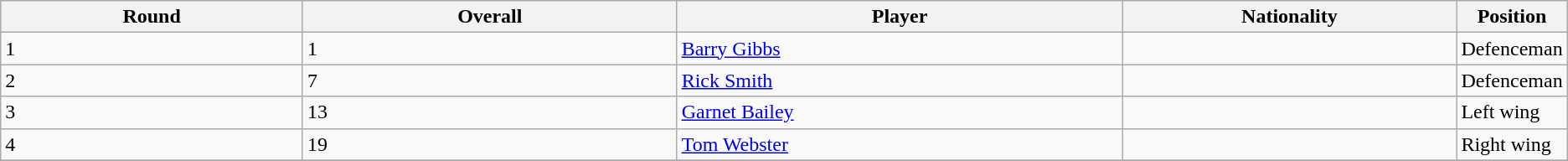<table class="wikitable sortable sortable">
<tr>
<th bgcolor="#DDDDFF" width="20.75%">Round</th>
<th bgcolor="#DDDDFF" width="25.75%">Overall</th>
<th bgcolor="#DDDDFF" width="30.75%">Player</th>
<th bgcolor="#DDDDFF" width="30.75%">Nationality</th>
<th bgcolor="#DDDDFF" width="30.75%">Position</th>
</tr>
<tr>
<td>1</td>
<td>1</td>
<td><a href='#'>Barry Gibbs</a></td>
<td></td>
<td>Defenceman</td>
</tr>
<tr>
<td>2</td>
<td>7</td>
<td><a href='#'>Rick Smith</a></td>
<td></td>
<td>Defenceman</td>
</tr>
<tr>
<td>3</td>
<td>13</td>
<td><a href='#'>Garnet Bailey</a></td>
<td></td>
<td>Left wing</td>
</tr>
<tr>
<td>4</td>
<td>19</td>
<td><a href='#'>Tom Webster</a></td>
<td></td>
<td>Right wing</td>
</tr>
<tr>
</tr>
</table>
